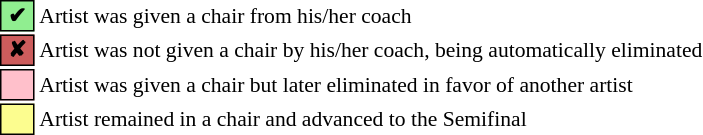<table class="toccolours" style="font-size: 90%; white-space: nowrap">
<tr>
<td style="background:#90EE90; border:1px solid black"> <strong>✔</strong> </td>
<td>Artist was given a chair from his/her coach</td>
</tr>
<tr>
<td style="background:#CD5C5C; border:1px solid black"> <strong>✘</strong> </td>
<td>Artist was not given a chair by his/her coach, being automatically eliminated</td>
</tr>
<tr>
<td style="background:pink; border:1px solid black">    </td>
<td>Artist was given a chair but later eliminated in favor of another artist</td>
</tr>
<tr>
<td style="background:#FCFD8F; border:1px solid black">    </td>
<td>Artist remained in a chair and advanced to the Semifinal</td>
</tr>
</table>
